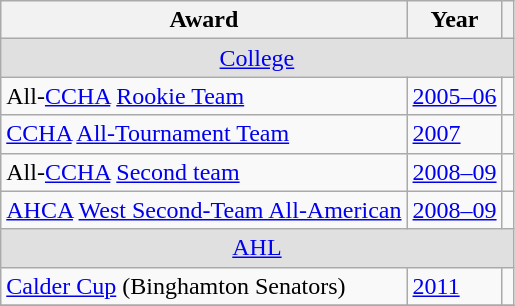<table class="wikitable">
<tr>
<th>Award</th>
<th>Year</th>
<th></th>
</tr>
<tr ALIGN="center" bgcolor="#e0e0e0">
<td colspan="3"><a href='#'>College</a></td>
</tr>
<tr>
<td>All-<a href='#'>CCHA</a> <a href='#'>Rookie Team</a></td>
<td><a href='#'>2005–06</a></td>
<td></td>
</tr>
<tr>
<td><a href='#'>CCHA</a> <a href='#'>All-Tournament Team</a></td>
<td><a href='#'>2007</a></td>
<td></td>
</tr>
<tr>
<td>All-<a href='#'>CCHA</a> <a href='#'>Second team</a></td>
<td><a href='#'>2008–09</a></td>
<td></td>
</tr>
<tr>
<td><a href='#'>AHCA</a> <a href='#'>West Second-Team All-American</a></td>
<td><a href='#'>2008–09</a></td>
<td></td>
</tr>
<tr ALIGN="center" bgcolor="#e0e0e0">
<td colspan="3"><a href='#'>AHL</a></td>
</tr>
<tr>
<td><a href='#'>Calder Cup</a> (Binghamton Senators)</td>
<td><a href='#'>2011</a></td>
<td></td>
</tr>
<tr>
</tr>
</table>
